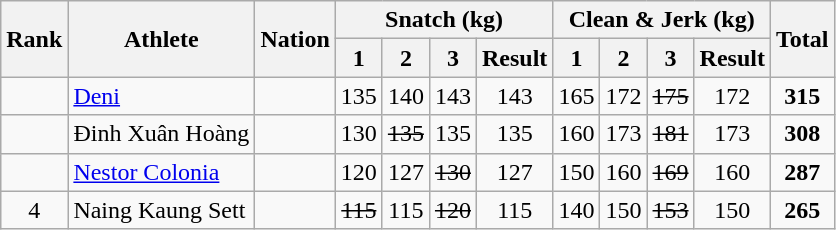<table class="wikitable sortable" style="text-align:center;">
<tr>
<th rowspan=2>Rank</th>
<th rowspan=2>Athlete</th>
<th rowspan=2>Nation</th>
<th colspan=4>Snatch (kg)</th>
<th colspan=4>Clean & Jerk (kg)</th>
<th rowspan=2>Total</th>
</tr>
<tr>
<th>1</th>
<th>2</th>
<th>3</th>
<th>Result</th>
<th>1</th>
<th>2</th>
<th>3</th>
<th>Result</th>
</tr>
<tr>
<td></td>
<td align=left><a href='#'>Deni</a></td>
<td align=left></td>
<td>135</td>
<td>140</td>
<td>143</td>
<td>143</td>
<td>165</td>
<td>172</td>
<td><s>175</s></td>
<td>172</td>
<td><strong>315</strong></td>
</tr>
<tr>
<td></td>
<td align=left>Đinh Xuân Hoàng</td>
<td align=left></td>
<td>130</td>
<td><s>135</s></td>
<td>135</td>
<td>135</td>
<td>160</td>
<td>173</td>
<td><s>181</s></td>
<td>173</td>
<td><strong>308</strong></td>
</tr>
<tr>
<td></td>
<td align=left><a href='#'>Nestor Colonia</a></td>
<td align=left></td>
<td>120</td>
<td>127</td>
<td><s>130</s></td>
<td>127</td>
<td>150</td>
<td>160</td>
<td><s>169</s></td>
<td>160</td>
<td><strong>287</strong></td>
</tr>
<tr>
<td>4</td>
<td align=left>Naing Kaung Sett</td>
<td align=left></td>
<td><s>115</s></td>
<td>115</td>
<td><s>120</s></td>
<td>115</td>
<td>140</td>
<td>150</td>
<td><s>153</s></td>
<td>150</td>
<td><strong>265</strong></td>
</tr>
</table>
